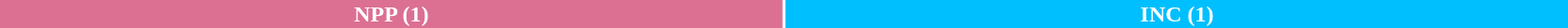<table style="width:88%; text-align:center;">
<tr style="color:white;">
<td style="background:#db7093; width:50%;"><strong>NPP (1)</strong></td>
<td style="background:DeepSkyBlue; width:50%;"><strong>INC (1)</strong></td>
</tr>
<tr>
</tr>
</table>
